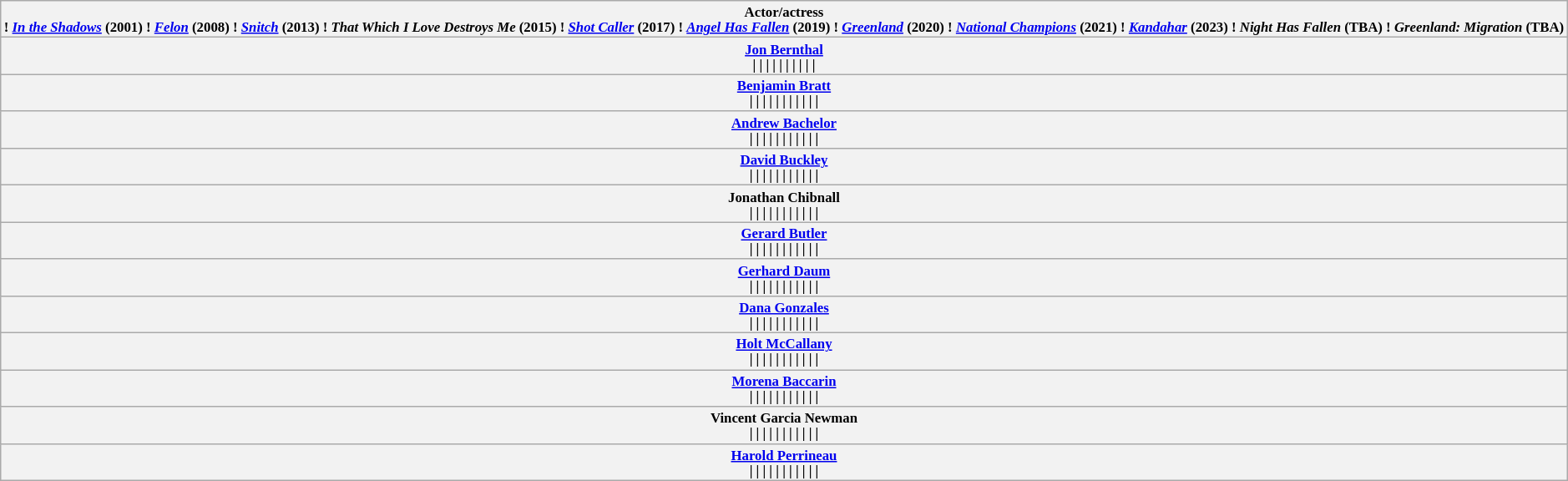<table class="wikitable" style="margin:1em auto; text-align:center;font-size:70%;">
<tr style="vertical-align:bottom;">
<th>Actor/actress<br> ! <em><a href='#'>In the Shadows</a></em> (2001)
 ! <em><a href='#'>Felon</a></em> (2008)
 ! <em><a href='#'>Snitch</a></em> (2013)
 ! <em>That Which I Love Destroys Me </em> (2015)
 ! <em><a href='#'>Shot Caller</a></em> (2017)
 ! <em><a href='#'>Angel Has Fallen</a></em> (2019)
 ! <em><a href='#'>Greenland</a></em> (2020)
 ! <em><a href='#'>National Champions</a></em> (2021)
 ! <em><a href='#'>Kandahar</a></em> (2023)
 ! <em>Night Has Fallen</em> (TBA)
 ! <em>Greenland: Migration</em> (TBA)</th>
</tr>
<tr>
<th><a href='#'>Jon Bernthal</a><br>|
|
|
|
|
|
|
|
|
|</th>
</tr>
<tr>
<th><a href='#'>Benjamin Bratt</a><br>|
|
|
|
|
|
|
|
|
|
|</th>
</tr>
<tr>
<th><a href='#'>Andrew Bachelor</a><br>|
|
|
|
|
|
|
|
|
|
|</th>
</tr>
<tr>
<th><a href='#'>David Buckley</a><br>|
|
|
|
|
|
|
|
|
|
|</th>
</tr>
<tr>
<th>Jonathan Chibnall<br>|
|
|
|
|
|
|
|
|
|
|</th>
</tr>
<tr>
<th><a href='#'>Gerard Butler</a><br>|
|
|
|
|
|
|
|
|
|
|</th>
</tr>
<tr>
<th><a href='#'>Gerhard Daum</a><br>|
|
|
|
|
|
|
|
|
|
|</th>
</tr>
<tr>
<th><a href='#'>Dana Gonzales</a><br>|
|
|
|
|
|
|
|
|
|
|</th>
</tr>
<tr>
<th><a href='#'>Holt McCallany</a><br>|
|
|
|
|
|
|
|
|
|
|</th>
</tr>
<tr>
<th><a href='#'>Morena Baccarin</a><br>|
|
|
|
|
|
|
|
|
|
|</th>
</tr>
<tr>
<th>Vincent Garcia Newman<br>|
|
|
|
|
|
|
|
|
|
|</th>
</tr>
<tr>
<th><a href='#'>Harold Perrineau</a><br>|
|
|
|
|
|
|
|
|
|
|</th>
</tr>
</table>
